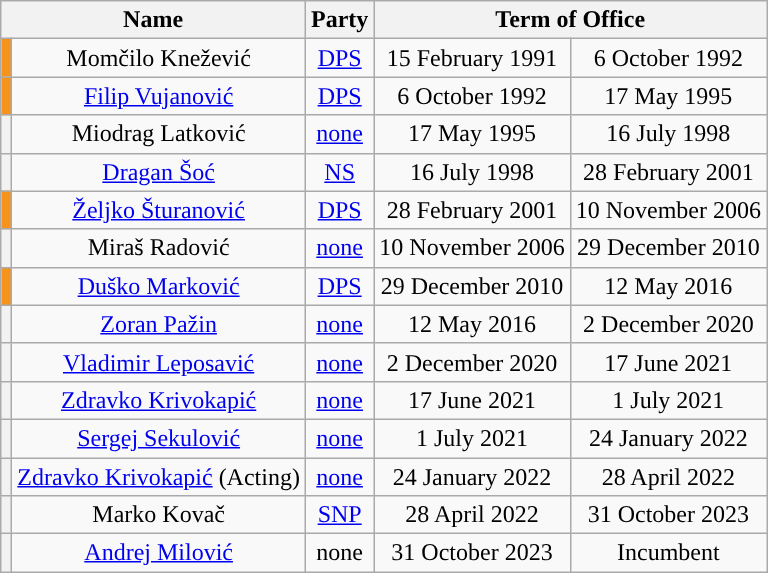<table class="wikitable" style="text-align:center;">
<tr>
<th colspan=2>Name<br></th>
<th>Party</th>
<th colspan=2>Term of Office</th>
</tr>
<tr>
<th style="background:#F6931D;"></th>
<td>Momčilo Knežević<br></td>
<td><a href='#'>DPS</a></td>
<td>15 February 1991</td>
<td>6 October 1992</td>
</tr>
<tr>
<th style="background:#F6931D;"></th>
<td><a href='#'>Filip Vujanović</a><br></td>
<td><a href='#'>DPS</a></td>
<td>6 October 1992</td>
<td>17 May 1995</td>
</tr>
<tr>
<th style="background:"></th>
<td>Miodrag Latković<br></td>
<td><a href='#'>none</a></td>
<td>17 May 1995</td>
<td>16 July 1998</td>
</tr>
<tr>
<th style="background:"></th>
<td><a href='#'>Dragan Šoć</a><br></td>
<td><a href='#'>NS</a></td>
<td>16 July 1998</td>
<td>28 February 2001</td>
</tr>
<tr>
<th style="background:#F6931D;"></th>
<td><a href='#'>Željko Šturanović</a><br></td>
<td><a href='#'>DPS</a></td>
<td>28 February 2001</td>
<td>10 November 2006</td>
</tr>
<tr>
<th style="background:"></th>
<td>Miraš Radović<br></td>
<td><a href='#'>none</a></td>
<td>10 November 2006</td>
<td>29 December 2010</td>
</tr>
<tr>
<th style="background:#F6931D;"></th>
<td><a href='#'>Duško Marković</a><br></td>
<td><a href='#'>DPS</a></td>
<td>29 December 2010</td>
<td>12 May 2016</td>
</tr>
<tr>
<th style="background:"></th>
<td><a href='#'>Zoran Pažin</a><br></td>
<td><a href='#'>none</a></td>
<td>12 May 2016</td>
<td>2 December 2020</td>
</tr>
<tr>
<th style="background:"></th>
<td><a href='#'>Vladimir Leposavić</a><br></td>
<td><a href='#'>none</a></td>
<td>2 December 2020</td>
<td>17 June 2021</td>
</tr>
<tr>
<th style="background:"></th>
<td><a href='#'>Zdravko Krivokapić</a><br></td>
<td><a href='#'>none</a></td>
<td>17 June 2021</td>
<td>1 July 2021</td>
</tr>
<tr>
<th style="background:"></th>
<td><a href='#'>Sergej Sekulović</a><br></td>
<td><a href='#'>none</a></td>
<td>1 July 2021</td>
<td>24 January 2022</td>
</tr>
<tr>
<th style="background:"></th>
<td><a href='#'>Zdravko Krivokapić</a> (Acting)<br></td>
<td><a href='#'>none</a></td>
<td>24 January 2022</td>
<td>28 April 2022</td>
</tr>
<tr>
<th style="background:"></th>
<td>Marko Kovač<br></td>
<td><a href='#'>SNP</a></td>
<td>28 April 2022</td>
<td>31 October 2023</td>
</tr>
<tr>
<th style="background:"></th>
<td><a href='#'>Andrej Milović</a></td>
<td>none</td>
<td>31 October 2023</td>
<td>Incumbent</td>
</tr>
</table>
